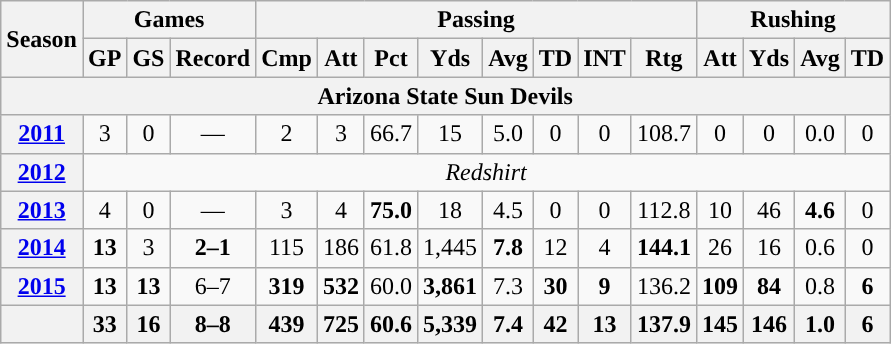<table class="wikitable" style="text-align:center;">
<tr>
<th rowspan="2">Season</th>
<th colspan="3">Games</th>
<th colspan="8">Passing</th>
<th colspan="4">Rushing</th>
</tr>
<tr>
<th>GP</th>
<th>GS</th>
<th>Record</th>
<th>Cmp</th>
<th>Att</th>
<th>Pct</th>
<th>Yds</th>
<th>Avg</th>
<th>TD</th>
<th>INT</th>
<th>Rtg</th>
<th>Att</th>
<th>Yds</th>
<th>Avg</th>
<th>TD</th>
</tr>
<tr>
<th colspan="16">Arizona State Sun Devils</th>
</tr>
<tr>
<th><a href='#'>2011</a></th>
<td>3</td>
<td>0</td>
<td>—</td>
<td>2</td>
<td>3</td>
<td>66.7</td>
<td>15</td>
<td>5.0</td>
<td>0</td>
<td>0</td>
<td>108.7</td>
<td>0</td>
<td>0</td>
<td>0.0</td>
<td>0</td>
</tr>
<tr>
<th><a href='#'>2012</a></th>
<td colspan="15"><em> Redshirt</em></td>
</tr>
<tr>
<th><a href='#'>2013</a></th>
<td>4</td>
<td>0</td>
<td>—</td>
<td>3</td>
<td>4</td>
<td><strong>75.0</strong></td>
<td>18</td>
<td>4.5</td>
<td>0</td>
<td>0</td>
<td>112.8</td>
<td>10</td>
<td>46</td>
<td><strong>4.6</strong></td>
<td>0</td>
</tr>
<tr>
<th><a href='#'>2014</a></th>
<td><strong>13</strong></td>
<td>3</td>
<td><strong>2–1</strong></td>
<td>115</td>
<td>186</td>
<td>61.8</td>
<td>1,445</td>
<td><strong>7.8</strong></td>
<td>12</td>
<td>4</td>
<td><strong>144.1</strong></td>
<td>26</td>
<td>16</td>
<td>0.6</td>
<td>0</td>
</tr>
<tr>
<th><a href='#'>2015</a></th>
<td><strong>13</strong></td>
<td><strong>13</strong></td>
<td>6–7</td>
<td><strong>319</strong></td>
<td><strong>532</strong></td>
<td>60.0</td>
<td><strong>3,861</strong></td>
<td>7.3</td>
<td><strong>30</strong></td>
<td><strong>9</strong></td>
<td>136.2</td>
<td><strong>109</strong></td>
<td><strong>84</strong></td>
<td>0.8</td>
<td><strong>6</strong></td>
</tr>
<tr>
<th></th>
<th>33</th>
<th>16</th>
<th>8–8</th>
<th>439</th>
<th>725</th>
<th>60.6</th>
<th>5,339</th>
<th>7.4</th>
<th>42</th>
<th>13</th>
<th>137.9</th>
<th>145</th>
<th>146</th>
<th>1.0</th>
<th>6</th>
</tr>
</table>
